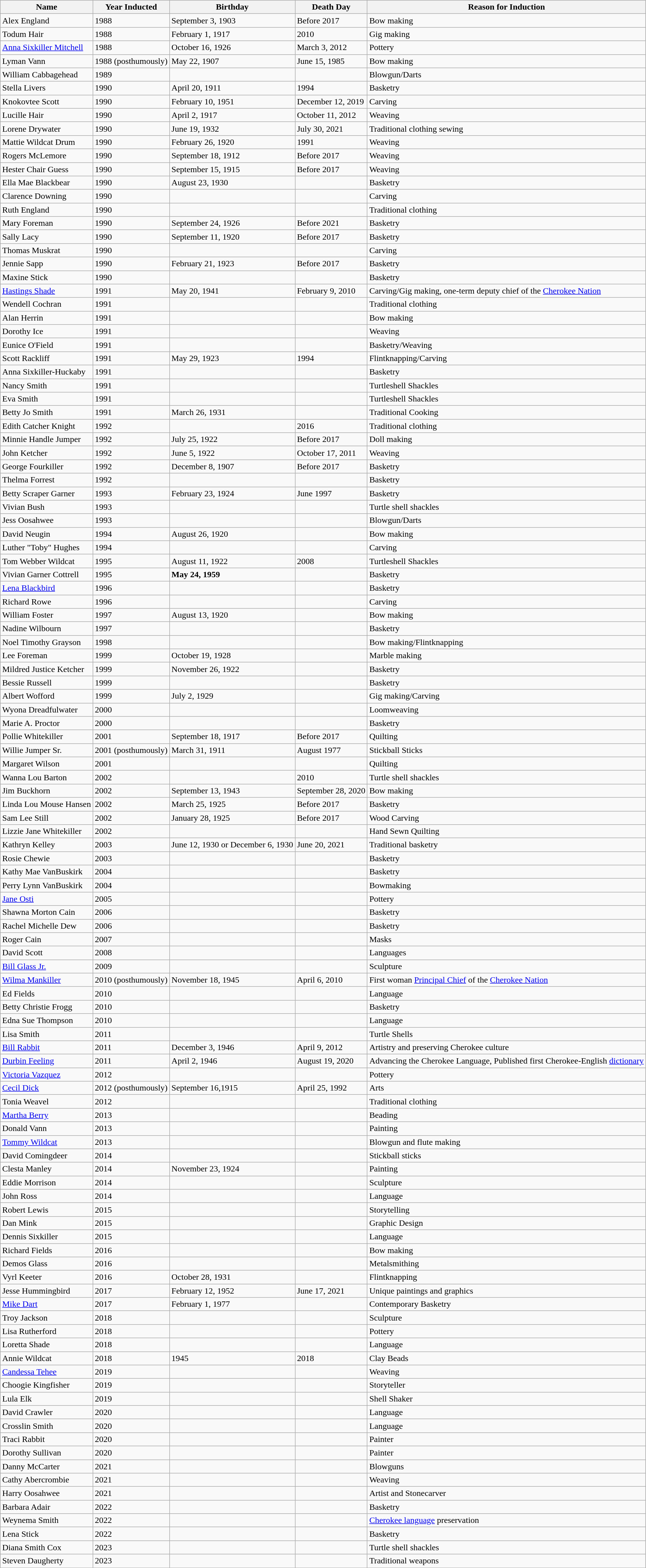<table class="wikitable">
<tr>
<th>Name</th>
<th>Year Inducted</th>
<th>Birthday</th>
<th>Death Day</th>
<th>Reason for Induction</th>
</tr>
<tr>
<td>Alex England</td>
<td>1988</td>
<td>September 3, 1903</td>
<td>Before 2017</td>
<td>Bow making</td>
</tr>
<tr>
<td>Todum Hair</td>
<td>1988</td>
<td>February 1, 1917</td>
<td>2010</td>
<td>Gig making</td>
</tr>
<tr>
<td><a href='#'>Anna Sixkiller Mitchell</a></td>
<td>1988</td>
<td>October 16, 1926</td>
<td>March 3, 2012</td>
<td>Pottery</td>
</tr>
<tr>
<td>Lyman Vann</td>
<td>1988 (posthumously)</td>
<td>May 22, 1907</td>
<td>June 15, 1985</td>
<td>Bow making</td>
</tr>
<tr>
<td>William Cabbagehead</td>
<td>1989</td>
<td></td>
<td></td>
<td>Blowgun/Darts </td>
</tr>
<tr>
<td>Stella Livers</td>
<td>1990</td>
<td>April 20, 1911</td>
<td>1994</td>
<td>Basketry</td>
</tr>
<tr>
<td>Knokovtee Scott</td>
<td>1990</td>
<td>February 10, 1951</td>
<td>December 12, 2019</td>
<td>Carving</td>
</tr>
<tr>
<td>Lucille Hair</td>
<td>1990</td>
<td>April 2, 1917</td>
<td>October 11, 2012</td>
<td>Weaving</td>
</tr>
<tr>
<td>Lorene Drywater</td>
<td>1990</td>
<td>June 19, 1932</td>
<td>July 30, 2021</td>
<td>Traditional clothing sewing</td>
</tr>
<tr>
<td>Mattie Wildcat Drum</td>
<td>1990</td>
<td>February 26, 1920</td>
<td>1991</td>
<td>Weaving</td>
</tr>
<tr>
<td>Rogers McLemore</td>
<td>1990</td>
<td>September 18, 1912</td>
<td>Before 2017</td>
<td>Weaving</td>
</tr>
<tr>
<td>Hester Chair Guess</td>
<td>1990</td>
<td>September 15, 1915</td>
<td>Before 2017</td>
<td>Weaving</td>
</tr>
<tr>
<td>Ella Mae Blackbear</td>
<td>1990</td>
<td>August 23, 1930</td>
<td></td>
<td>Basketry</td>
</tr>
<tr>
<td>Clarence Downing</td>
<td>1990</td>
<td></td>
<td></td>
<td>Carving</td>
</tr>
<tr>
<td>Ruth England</td>
<td>1990</td>
<td></td>
<td></td>
<td>Traditional clothing</td>
</tr>
<tr>
<td>Mary Foreman</td>
<td>1990</td>
<td>September 24, 1926</td>
<td>Before 2021</td>
<td>Basketry</td>
</tr>
<tr>
<td>Sally Lacy</td>
<td>1990</td>
<td>September 11, 1920</td>
<td>Before 2017</td>
<td>Basketry</td>
</tr>
<tr>
<td>Thomas Muskrat</td>
<td>1990</td>
<td></td>
<td></td>
<td>Carving</td>
</tr>
<tr>
<td>Jennie Sapp</td>
<td>1990</td>
<td>February 21, 1923</td>
<td>Before 2017</td>
<td>Basketry</td>
</tr>
<tr>
<td>Maxine Stick</td>
<td>1990</td>
<td></td>
<td></td>
<td>Basketry</td>
</tr>
<tr>
<td><a href='#'>Hastings Shade</a></td>
<td>1991</td>
<td>May 20, 1941</td>
<td>February 9, 2010</td>
<td>Carving/Gig making, one-term deputy chief of the <a href='#'>Cherokee Nation</a></td>
</tr>
<tr>
<td>Wendell Cochran</td>
<td>1991</td>
<td></td>
<td></td>
<td>Traditional clothing</td>
</tr>
<tr>
<td>Alan Herrin</td>
<td>1991</td>
<td></td>
<td></td>
<td>Bow making</td>
</tr>
<tr>
<td>Dorothy Ice</td>
<td>1991</td>
<td></td>
<td></td>
<td>Weaving</td>
</tr>
<tr>
<td>Eunice O'Field</td>
<td>1991</td>
<td></td>
<td></td>
<td>Basketry/Weaving</td>
</tr>
<tr>
<td>Scott Rackliff</td>
<td>1991</td>
<td>May 29, 1923</td>
<td>1994</td>
<td>Flintknapping/Carving</td>
</tr>
<tr>
<td>Anna Sixkiller-Huckaby</td>
<td>1991</td>
<td></td>
<td></td>
<td>Basketry</td>
</tr>
<tr>
<td>Nancy Smith</td>
<td>1991</td>
<td></td>
<td></td>
<td>Turtleshell Shackles</td>
</tr>
<tr>
<td>Eva Smith</td>
<td>1991</td>
<td></td>
<td></td>
<td>Turtleshell Shackles</td>
</tr>
<tr>
<td>Betty Jo Smith</td>
<td>1991</td>
<td>March 26, 1931</td>
<td></td>
<td>Traditional Cooking</td>
</tr>
<tr>
<td>Edith Catcher Knight</td>
<td>1992</td>
<td></td>
<td>2016</td>
<td>Traditional clothing</td>
</tr>
<tr>
<td>Minnie Handle Jumper</td>
<td>1992</td>
<td>July 25, 1922</td>
<td>Before 2017</td>
<td>Doll making</td>
</tr>
<tr>
<td>John Ketcher</td>
<td>1992</td>
<td>June 5, 1922</td>
<td>October 17, 2011</td>
<td>Weaving</td>
</tr>
<tr>
<td>George Fourkiller</td>
<td>1992</td>
<td>December 8, 1907</td>
<td>Before 2017</td>
<td>Basketry</td>
</tr>
<tr>
<td>Thelma Forrest</td>
<td>1992</td>
<td></td>
<td></td>
<td>Basketry</td>
</tr>
<tr>
<td>Betty Scraper Garner</td>
<td>1993</td>
<td>February 23, 1924</td>
<td>June 1997</td>
<td>Basketry</td>
</tr>
<tr>
<td>Vivian Bush</td>
<td>1993</td>
<td></td>
<td></td>
<td>Turtle shell shackles</td>
</tr>
<tr>
<td>Jess Oosahwee</td>
<td>1993</td>
<td></td>
<td></td>
<td>Blowgun/Darts</td>
</tr>
<tr>
<td>David Neugin</td>
<td>1994</td>
<td>August 26, 1920</td>
<td></td>
<td>Bow making</td>
</tr>
<tr>
<td>Luther "Toby" Hughes</td>
<td>1994</td>
<td></td>
<td></td>
<td>Carving</td>
</tr>
<tr>
<td>Tom Webber Wildcat</td>
<td>1995</td>
<td>August 11, 1922</td>
<td>2008</td>
<td>Turtleshell Shackles</td>
</tr>
<tr>
<td>Vivian Garner Cottrell</td>
<td>1995</td>
<td><strong>May 24, 1959</strong></td>
<td></td>
<td>Basketry</td>
</tr>
<tr>
<td><a href='#'>Lena Blackbird</a></td>
<td>1996</td>
<td></td>
<td></td>
<td>Basketry</td>
</tr>
<tr>
<td>Richard Rowe</td>
<td>1996</td>
<td></td>
<td></td>
<td>Carving</td>
</tr>
<tr>
<td>William Foster</td>
<td>1997</td>
<td>August 13, 1920</td>
<td></td>
<td>Bow making</td>
</tr>
<tr>
<td>Nadine Wilbourn</td>
<td>1997</td>
<td></td>
<td></td>
<td>Basketry</td>
</tr>
<tr>
<td>Noel Timothy Grayson</td>
<td>1998</td>
<td></td>
<td></td>
<td>Bow making/Flintknapping</td>
</tr>
<tr>
<td>Lee Foreman</td>
<td>1999</td>
<td>October 19, 1928</td>
<td></td>
<td>Marble making</td>
</tr>
<tr>
<td>Mildred Justice Ketcher</td>
<td>1999</td>
<td>November 26, 1922</td>
<td></td>
<td>Basketry</td>
</tr>
<tr>
<td>Bessie Russell</td>
<td>1999</td>
<td></td>
<td></td>
<td>Basketry</td>
</tr>
<tr>
<td>Albert Wofford</td>
<td>1999</td>
<td>July 2, 1929</td>
<td></td>
<td>Gig making/Carving</td>
</tr>
<tr>
<td>Wyona Dreadfulwater</td>
<td>2000</td>
<td></td>
<td></td>
<td>Loomweaving</td>
</tr>
<tr>
<td>Marie A. Proctor</td>
<td>2000</td>
<td></td>
<td></td>
<td>Basketry</td>
</tr>
<tr>
<td>Pollie Whitekiller</td>
<td>2001</td>
<td>September 18, 1917</td>
<td>Before 2017</td>
<td>Quilting</td>
</tr>
<tr>
<td>Willie Jumper Sr.</td>
<td>2001 (posthumously)</td>
<td>March 31, 1911</td>
<td>August 1977</td>
<td>Stickball Sticks</td>
</tr>
<tr>
<td>Margaret Wilson</td>
<td>2001</td>
<td></td>
<td></td>
<td>Quilting</td>
</tr>
<tr>
<td>Wanna Lou Barton</td>
<td>2002</td>
<td></td>
<td>2010</td>
<td>Turtle shell shackles</td>
</tr>
<tr>
<td>Jim Buckhorn</td>
<td>2002</td>
<td>September 13, 1943</td>
<td>September 28, 2020</td>
<td>Bow making</td>
</tr>
<tr>
<td>Linda Lou Mouse Hansen</td>
<td>2002</td>
<td>March 25, 1925</td>
<td>Before 2017</td>
<td>Basketry</td>
</tr>
<tr>
<td>Sam Lee Still</td>
<td>2002</td>
<td>January 28, 1925</td>
<td>Before 2017</td>
<td>Wood Carving</td>
</tr>
<tr>
<td>Lizzie Jane Whitekiller</td>
<td>2002</td>
<td></td>
<td></td>
<td>Hand Sewn Quilting</td>
</tr>
<tr>
<td>Kathryn Kelley</td>
<td>2003</td>
<td>June 12, 1930 or December 6, 1930</td>
<td>June 20, 2021</td>
<td>Traditional basketry</td>
</tr>
<tr>
<td>Rosie Chewie</td>
<td>2003</td>
<td></td>
<td></td>
<td>Basketry</td>
</tr>
<tr>
<td>Kathy Mae VanBuskirk</td>
<td>2004</td>
<td></td>
<td></td>
<td>Basketry</td>
</tr>
<tr>
<td>Perry Lynn VanBuskirk</td>
<td>2004</td>
<td></td>
<td></td>
<td>Bowmaking</td>
</tr>
<tr>
<td><a href='#'>Jane Osti</a></td>
<td>2005</td>
<td></td>
<td></td>
<td>Pottery</td>
</tr>
<tr>
<td>Shawna Morton Cain</td>
<td>2006</td>
<td></td>
<td></td>
<td>Basketry</td>
</tr>
<tr>
<td>Rachel Michelle Dew</td>
<td>2006</td>
<td></td>
<td></td>
<td>Basketry</td>
</tr>
<tr>
<td>Roger Cain</td>
<td>2007</td>
<td></td>
<td></td>
<td>Masks</td>
</tr>
<tr>
<td>David Scott</td>
<td>2008</td>
<td></td>
<td></td>
<td>Languages</td>
</tr>
<tr>
<td><a href='#'>Bill Glass Jr.</a></td>
<td>2009</td>
<td></td>
<td></td>
<td>Sculpture</td>
</tr>
<tr>
<td><a href='#'>Wilma Mankiller</a></td>
<td>2010 (posthumously)</td>
<td>November 18, 1945</td>
<td>April 6, 2010</td>
<td>First woman <a href='#'>Principal Chief</a> of the <a href='#'>Cherokee Nation</a></td>
</tr>
<tr>
<td>Ed Fields</td>
<td>2010</td>
<td></td>
<td></td>
<td>Language</td>
</tr>
<tr>
<td>Betty Christie Frogg</td>
<td>2010</td>
<td></td>
<td></td>
<td>Basketry</td>
</tr>
<tr>
<td>Edna Sue Thompson</td>
<td>2010</td>
<td></td>
<td></td>
<td>Language</td>
</tr>
<tr>
<td>Lisa Smith</td>
<td>2011</td>
<td></td>
<td></td>
<td>Turtle Shells</td>
</tr>
<tr>
<td><a href='#'>Bill Rabbit</a></td>
<td>2011</td>
<td>December 3, 1946</td>
<td>April 9, 2012</td>
<td>Artistry and preserving Cherokee culture</td>
</tr>
<tr>
<td><a href='#'>Durbin Feeling</a></td>
<td>2011</td>
<td>April 2, 1946</td>
<td>August 19, 2020</td>
<td>Advancing the Cherokee Language, Published first Cherokee-English <a href='#'>dictionary</a></td>
</tr>
<tr>
<td><a href='#'>Victoria Vazquez</a></td>
<td>2012</td>
<td></td>
<td></td>
<td>Pottery</td>
</tr>
<tr>
<td><a href='#'>Cecil Dick</a></td>
<td>2012 (posthumously)</td>
<td>September 16,1915</td>
<td>April 25, 1992</td>
<td>Arts</td>
</tr>
<tr>
<td>Tonia Weavel</td>
<td>2012</td>
<td></td>
<td></td>
<td>Traditional clothing</td>
</tr>
<tr>
<td><a href='#'>Martha Berry</a></td>
<td>2013</td>
<td></td>
<td></td>
<td>Beading</td>
</tr>
<tr>
<td>Donald Vann</td>
<td>2013</td>
<td></td>
<td></td>
<td>Painting</td>
</tr>
<tr>
<td><a href='#'>Tommy Wildcat</a></td>
<td>2013</td>
<td></td>
<td></td>
<td>Blowgun and flute making</td>
</tr>
<tr>
<td>David Comingdeer</td>
<td>2014</td>
<td></td>
<td></td>
<td>Stickball sticks</td>
</tr>
<tr>
<td>Clesta Manley</td>
<td>2014</td>
<td>November 23, 1924</td>
<td></td>
<td>Painting</td>
</tr>
<tr>
<td>Eddie Morrison</td>
<td>2014</td>
<td></td>
<td></td>
<td>Sculpture</td>
</tr>
<tr>
<td>John Ross</td>
<td>2014</td>
<td></td>
<td></td>
<td>Language</td>
</tr>
<tr>
<td>Robert Lewis</td>
<td>2015</td>
<td></td>
<td></td>
<td>Storytelling</td>
</tr>
<tr>
<td>Dan Mink</td>
<td>2015</td>
<td></td>
<td></td>
<td>Graphic Design</td>
</tr>
<tr>
<td>Dennis Sixkiller</td>
<td>2015</td>
<td></td>
<td></td>
<td>Language</td>
</tr>
<tr>
<td>Richard Fields</td>
<td>2016</td>
<td></td>
<td></td>
<td>Bow making</td>
</tr>
<tr>
<td>Demos Glass</td>
<td>2016</td>
<td></td>
<td></td>
<td>Metalsmithing</td>
</tr>
<tr>
<td>Vyrl Keeter</td>
<td>2016</td>
<td>October 28, 1931</td>
<td></td>
<td>Flintknapping</td>
</tr>
<tr>
<td>Jesse Hummingbird</td>
<td>2017</td>
<td>February 12, 1952</td>
<td>June 17, 2021</td>
<td>Unique paintings and graphics</td>
</tr>
<tr>
<td><a href='#'>Mike Dart</a></td>
<td>2017</td>
<td>February 1, 1977</td>
<td></td>
<td>Contemporary Basketry</td>
</tr>
<tr>
<td>Troy Jackson</td>
<td>2018</td>
<td></td>
<td></td>
<td>Sculpture</td>
</tr>
<tr>
<td>Lisa Rutherford</td>
<td>2018</td>
<td></td>
<td></td>
<td>Pottery</td>
</tr>
<tr>
<td>Loretta Shade</td>
<td>2018</td>
<td></td>
<td></td>
<td>Language</td>
</tr>
<tr>
<td>Annie Wildcat</td>
<td>2018</td>
<td>1945</td>
<td>2018</td>
<td>Clay Beads</td>
</tr>
<tr>
<td><a href='#'>Candessa Tehee</a></td>
<td>2019</td>
<td></td>
<td></td>
<td>Weaving</td>
</tr>
<tr>
<td>Choogie Kingfisher</td>
<td>2019</td>
<td></td>
<td></td>
<td>Storyteller</td>
</tr>
<tr>
<td>Lula Elk</td>
<td>2019</td>
<td></td>
<td></td>
<td>Shell Shaker</td>
</tr>
<tr>
<td>David Crawler</td>
<td>2020</td>
<td></td>
<td></td>
<td>Language</td>
</tr>
<tr>
<td>Crosslin Smith</td>
<td>2020</td>
<td></td>
<td></td>
<td>Language</td>
</tr>
<tr>
<td>Traci Rabbit</td>
<td>2020</td>
<td></td>
<td></td>
<td>Painter</td>
</tr>
<tr>
<td>Dorothy Sullivan</td>
<td>2020</td>
<td></td>
<td></td>
<td>Painter</td>
</tr>
<tr>
<td>Danny McCarter</td>
<td>2021</td>
<td></td>
<td></td>
<td>Blowguns</td>
</tr>
<tr>
<td>Cathy Abercrombie</td>
<td>2021</td>
<td></td>
<td></td>
<td>Weaving</td>
</tr>
<tr>
<td>Harry Oosahwee</td>
<td>2021</td>
<td></td>
<td></td>
<td>Artist and Stonecarver</td>
</tr>
<tr>
<td>Barbara Adair</td>
<td>2022</td>
<td></td>
<td></td>
<td>Basketry</td>
</tr>
<tr>
<td>Weynema Smith</td>
<td>2022</td>
<td></td>
<td></td>
<td><a href='#'>Cherokee language</a> preservation</td>
</tr>
<tr>
<td>Lena Stick</td>
<td>2022</td>
<td></td>
<td></td>
<td>Basketry</td>
</tr>
<tr>
<td>Diana Smith Cox</td>
<td>2023</td>
<td></td>
<td></td>
<td>Turtle shell shackles</td>
</tr>
<tr>
<td>Steven Daugherty</td>
<td>2023</td>
<td></td>
<td></td>
<td>Traditional weapons</td>
</tr>
</table>
